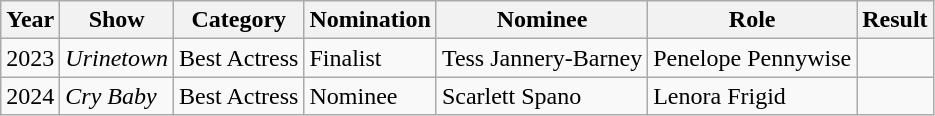<table class="wikitable">
<tr>
<th>Year</th>
<th>Show</th>
<th>Category</th>
<th>Nomination</th>
<th>Nominee</th>
<th>Role</th>
<th>Result</th>
</tr>
<tr>
<td>2023</td>
<td><em>Urinetown</em></td>
<td>Best Actress</td>
<td>Finalist</td>
<td>Tess Jannery-Barney</td>
<td>Penelope Pennywise</td>
<td></td>
</tr>
<tr>
<td>2024</td>
<td><em>Cry Baby</em></td>
<td>Best Actress</td>
<td>Nominee</td>
<td>Scarlett Spano</td>
<td>Lenora Frigid</td>
<td></td>
</tr>
</table>
